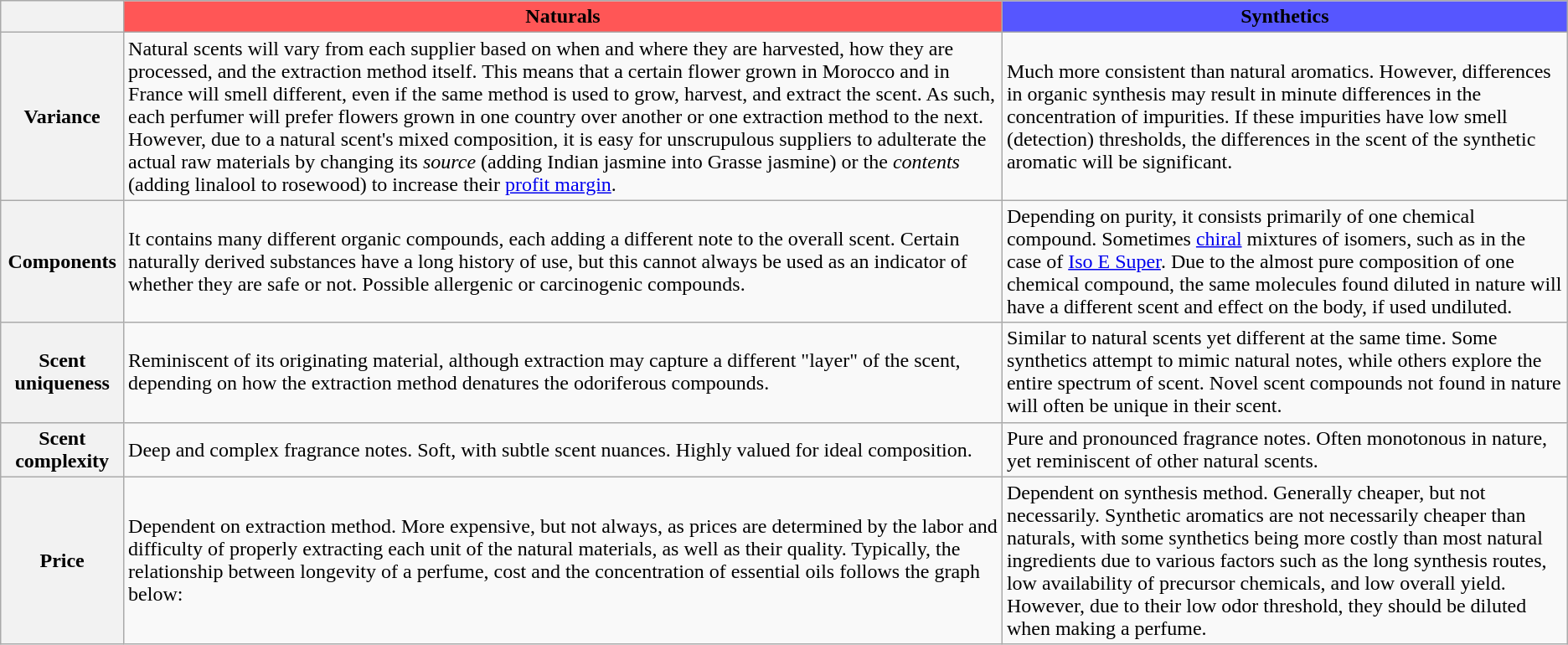<table class="wikitable">
<tr>
<th></th>
<th style="background:#ff5656;">Naturals</th>
<th style="background:#5656ff;">Synthetics</th>
</tr>
<tr>
<th>Variance</th>
<td>Natural scents will vary from each supplier based on when and where they are harvested, how they are processed, and the extraction method itself. This means that a certain flower grown in Morocco and in France will smell different, even if the same method is used to grow, harvest, and extract the scent. As such, each perfumer will prefer flowers grown in one country over another or one extraction method to the next. However, due to a natural scent's mixed composition, it is easy for unscrupulous suppliers to adulterate the actual raw materials by changing its <em>source</em> (adding Indian jasmine into Grasse jasmine) or the <em>contents</em> (adding linalool to rosewood) to increase their <a href='#'>profit margin</a>.</td>
<td>Much more consistent than natural aromatics. However, differences in organic synthesis may result in minute differences in the concentration of impurities. If these impurities have low smell (detection) thresholds, the differences in the scent of the synthetic aromatic will be significant.</td>
</tr>
<tr>
<th>Components</th>
<td>It contains many different organic compounds, each adding a different note to the overall scent. Certain naturally derived substances have a long history of use, but this cannot always be used as an indicator of whether they are safe or not. Possible allergenic or carcinogenic compounds.</td>
<td>Depending on purity, it consists primarily of one chemical compound. Sometimes <a href='#'>chiral</a> mixtures of isomers, such as in the case of <a href='#'>Iso E Super</a>. Due to the almost pure composition of one chemical compound, the same molecules found diluted in nature will have a different scent and effect on the body, if used undiluted.</td>
</tr>
<tr>
<th>Scent uniqueness</th>
<td>Reminiscent of its originating material, although extraction may capture a different "layer" of the scent, depending on how the extraction method denatures the odoriferous compounds.</td>
<td>Similar to natural scents yet different at the same time. Some synthetics attempt to mimic natural notes, while others explore the entire spectrum of scent. Novel scent compounds not found in nature will often be unique in their scent.</td>
</tr>
<tr>
<th>Scent complexity</th>
<td>Deep and complex fragrance notes. Soft, with subtle scent nuances. Highly valued for ideal composition.</td>
<td>Pure and pronounced fragrance notes. Often monotonous in nature, yet reminiscent of other natural scents.</td>
</tr>
<tr>
<th>Price</th>
<td>Dependent on extraction method. More expensive, but not always, as prices are determined by the labor and difficulty of properly extracting each unit of the natural materials, as well as their quality. Typically, the relationship between longevity of a perfume, cost and the concentration of essential oils follows the graph below:<br></td>
<td>Dependent on synthesis method. Generally cheaper, but not necessarily. Synthetic aromatics are not necessarily cheaper than naturals, with some synthetics being more costly than most natural ingredients due to various factors such as the long synthesis routes, low availability of precursor chemicals, and low overall yield. However, due to their low odor threshold, they should be diluted when making a perfume.</td>
</tr>
</table>
